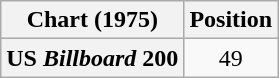<table class="wikitable plainrowheaders" style="text-align:center">
<tr>
<th scope="col">Chart (1975)</th>
<th scope="col">Position</th>
</tr>
<tr>
<th scope="row">US <em>Billboard</em> 200</th>
<td>49</td>
</tr>
</table>
